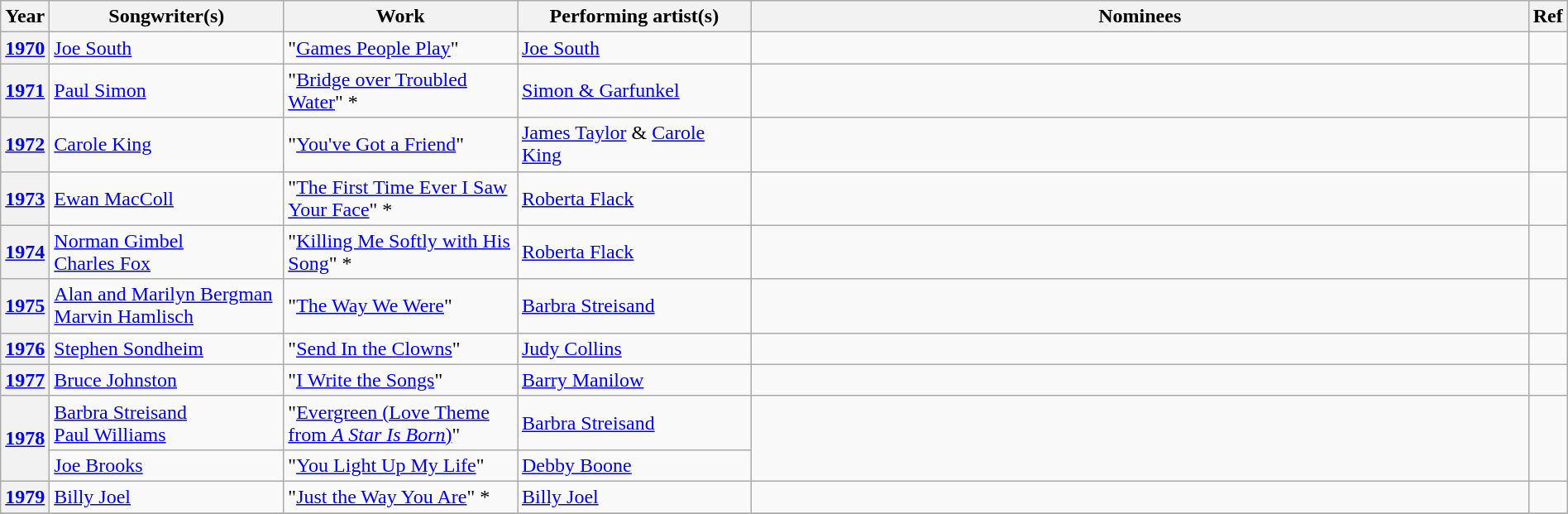<table class="wikitable sortable" style="width:100%">
<tr>
<th scope="col" width="1%">Year</th>
<th scope="col" width="15%">Songwriter(s)</th>
<th scope="col" width="15%">Work</th>
<th scope="col" width="15%">Performing artist(s)</th>
<th scope="col" class="unsortable" width="50%">Nominees</th>
<th scope="col" class="unsortable" width="1%">Ref</th>
</tr>
<tr>
<th scope="row"><a href='#'>1970</a></th>
<td><a href='#'>Joe South</a></td>
<td>"<a href='#'>Games People Play</a>"</td>
<td><a href='#'>Joe South</a></td>
<td></td>
<td style="text-align:center;"></td>
</tr>
<tr>
<th scope="row"><a href='#'>1971</a></th>
<td><a href='#'>Paul Simon</a></td>
<td>"<a href='#'>Bridge over Troubled Water</a>" *</td>
<td><a href='#'>Simon & Garfunkel</a></td>
<td></td>
<td style="text-align:center;"></td>
</tr>
<tr>
<th scope="row"><a href='#'>1972</a></th>
<td><a href='#'>Carole King</a></td>
<td>"<a href='#'>You've Got a Friend</a>"</td>
<td><a href='#'>James Taylor</a> & <a href='#'>Carole King</a></td>
<td></td>
<td style="text-align:center;"></td>
</tr>
<tr>
<th scope="row"><a href='#'>1973</a></th>
<td><a href='#'>Ewan MacColl</a></td>
<td>"<a href='#'>The First Time Ever I Saw Your Face</a>" *</td>
<td><a href='#'>Roberta Flack</a></td>
<td></td>
<td style="text-align:center;"></td>
</tr>
<tr>
<th scope="row"><a href='#'>1974</a></th>
<td><a href='#'>Norman Gimbel</a><br><a href='#'>Charles Fox</a></td>
<td>"<a href='#'>Killing Me Softly with His Song</a>" *</td>
<td><a href='#'>Roberta Flack</a></td>
<td></td>
<td style="text-align:center;"></td>
</tr>
<tr>
<th scope="row"><a href='#'>1975</a></th>
<td><a href='#'>Alan and Marilyn Bergman</a><br><a href='#'>Marvin Hamlisch</a></td>
<td>"<a href='#'>The Way We Were</a>"</td>
<td><a href='#'>Barbra Streisand</a></td>
<td></td>
<td style="text-align:center;"></td>
</tr>
<tr>
<th scope="row"><a href='#'>1976</a></th>
<td><a href='#'>Stephen Sondheim</a></td>
<td>"<a href='#'>Send In the Clowns</a>"</td>
<td><a href='#'>Judy Collins</a></td>
<td></td>
<td style="text-align:center;"></td>
</tr>
<tr>
<th scope="row"><a href='#'>1977</a></th>
<td><a href='#'>Bruce Johnston</a></td>
<td>"<a href='#'>I Write the Songs</a>"</td>
<td><a href='#'>Barry Manilow</a></td>
<td></td>
<td style="text-align:center;"></td>
</tr>
<tr>
<th scope="row" rowspan=2><a href='#'>1978</a></th>
<td><a href='#'>Barbra Streisand</a><br><a href='#'>Paul Williams</a></td>
<td>"<a href='#'>Evergreen (Love Theme from <em>A Star Is Born</em>)</a>"</td>
<td><a href='#'>Barbra Streisand</a></td>
<td rowspan=2></td>
<td style="text-align:center;" rowspan=2></td>
</tr>
<tr>
<td><a href='#'>Joe Brooks</a></td>
<td>"<a href='#'>You Light Up My Life</a>"</td>
<td><a href='#'>Debby Boone</a></td>
</tr>
<tr>
<th scope="row"><a href='#'>1979</a></th>
<td><a href='#'>Billy Joel</a></td>
<td>"<a href='#'>Just the Way You Are</a>" *</td>
<td><a href='#'>Billy Joel</a></td>
<td></td>
<td style="text-align:center;"></td>
</tr>
<tr>
</tr>
</table>
